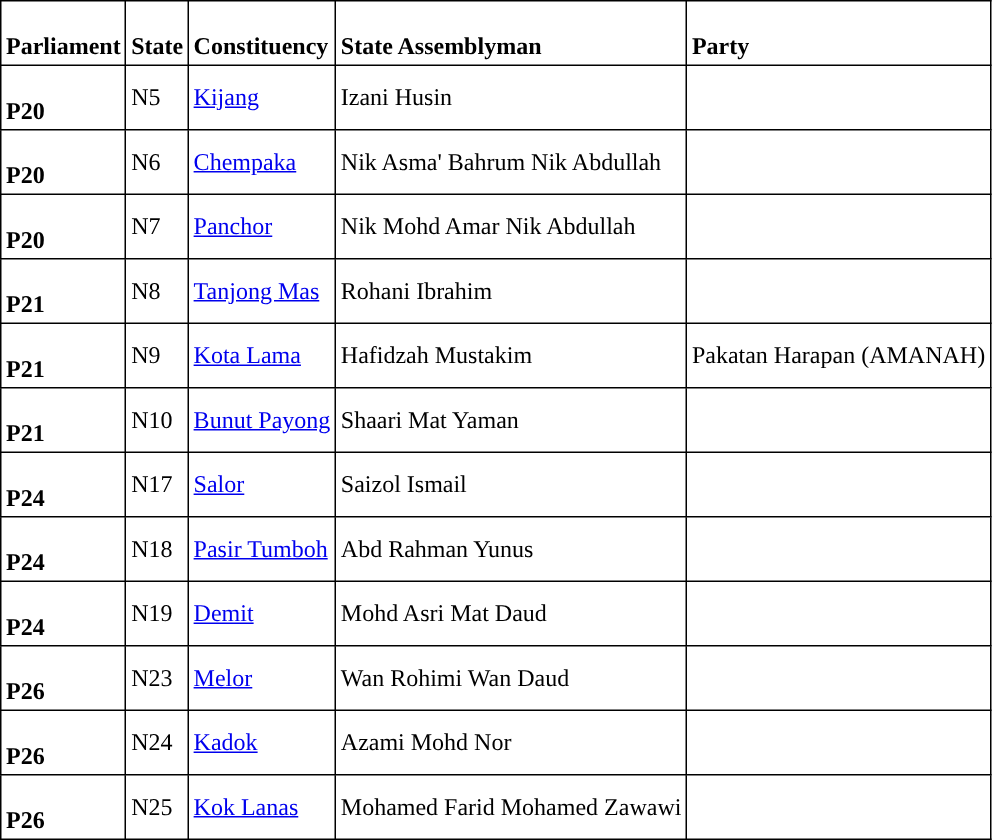<table class="toccolours sortable" border="1" cellpadding="3" style="border-collapse:collapse; text-align: left;">
<tr>
<th style="text-align:center;"><br>Parliament</th>
<th><br>State</th>
<th><br>Constituency</th>
<th><br>State Assemblyman</th>
<th><br>Party</th>
</tr>
<tr>
<th style="text-align:left;"><br>P20</th>
<td>N5</td>
<td><a href='#'>Kijang</a></td>
<td>Izani Husin</td>
<td></td>
</tr>
<tr>
<th style="text-align:left;"><br>P20</th>
<td>N6</td>
<td><a href='#'>Chempaka</a></td>
<td>Nik Asma' Bahrum Nik Abdullah</td>
<td></td>
</tr>
<tr>
<th style="text-align:left;"><br>P20</th>
<td>N7</td>
<td><a href='#'>Panchor</a></td>
<td>Nik Mohd Amar Nik Abdullah</td>
<td></td>
</tr>
<tr>
<th style="text-align:left;"><br>P21</th>
<td>N8</td>
<td><a href='#'>Tanjong Mas</a></td>
<td>Rohani Ibrahim</td>
<td></td>
</tr>
<tr>
<th style="text-align:left;"><br>P21</th>
<td>N9</td>
<td><a href='#'>Kota Lama</a></td>
<td>Hafidzah Mustakim</td>
<td>Pakatan Harapan (AMANAH)</td>
</tr>
<tr>
<th style="text-align:left;"><br>P21</th>
<td>N10</td>
<td><a href='#'>Bunut Payong</a></td>
<td>Shaari Mat Yaman</td>
<td></td>
</tr>
<tr>
<th style="text-align:left;"><br>P24</th>
<td>N17</td>
<td><a href='#'>Salor</a></td>
<td>Saizol Ismail</td>
<td></td>
</tr>
<tr>
<th style="text-align:left;"><br>P24</th>
<td>N18</td>
<td><a href='#'>Pasir Tumboh</a></td>
<td>Abd Rahman Yunus</td>
<td></td>
</tr>
<tr>
<th style="text-align:left;"><br>P24</th>
<td>N19</td>
<td><a href='#'>Demit</a></td>
<td>Mohd Asri Mat Daud</td>
<td></td>
</tr>
<tr>
<th style="text-align:left;"><br>P26</th>
<td>N23</td>
<td><a href='#'>Melor</a></td>
<td>Wan Rohimi Wan Daud</td>
<td></td>
</tr>
<tr>
<th style="text-align:left;"><br>P26</th>
<td>N24</td>
<td><a href='#'>Kadok</a></td>
<td>Azami Mohd Nor</td>
<td></td>
</tr>
<tr>
<th style="text-align:left;"><br>P26</th>
<td>N25</td>
<td><a href='#'>Kok Lanas</a></td>
<td>Mohamed Farid Mohamed Zawawi</td>
<td></td>
</tr>
</table>
